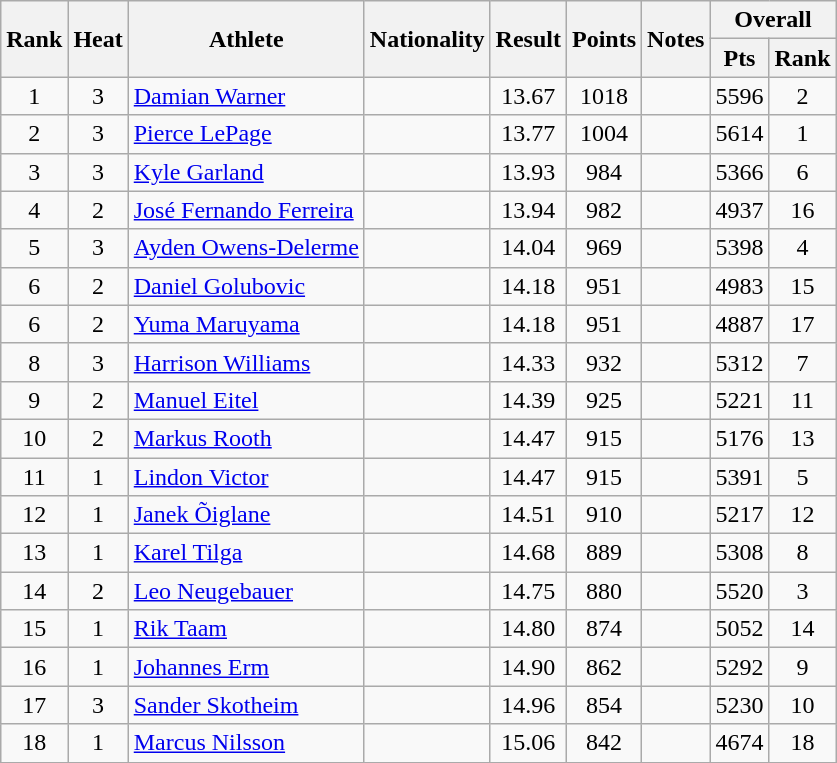<table class="wikitable sortable" style="text-align:center">
<tr>
<th rowspan=2>Rank</th>
<th rowspan=2>Heat</th>
<th rowspan=2>Athlete</th>
<th rowspan=2>Nationality</th>
<th rowspan=2>Result</th>
<th rowspan=2>Points</th>
<th rowspan=2>Notes</th>
<th colspan=2>Overall</th>
</tr>
<tr>
<th>Pts</th>
<th>Rank</th>
</tr>
<tr>
<td>1</td>
<td>3</td>
<td align=left><a href='#'>Damian Warner</a></td>
<td align=left></td>
<td>13.67</td>
<td>1018</td>
<td></td>
<td>5596</td>
<td>2</td>
</tr>
<tr>
<td>2</td>
<td>3</td>
<td align=left><a href='#'>Pierce LePage</a></td>
<td align=left></td>
<td>13.77</td>
<td>1004</td>
<td></td>
<td>5614</td>
<td>1</td>
</tr>
<tr>
<td>3</td>
<td>3</td>
<td align="left"><a href='#'>Kyle Garland</a></td>
<td align="left"></td>
<td>13.93</td>
<td>984</td>
<td></td>
<td>5366</td>
<td>6</td>
</tr>
<tr>
<td>4</td>
<td>2</td>
<td align="left"><a href='#'>José Fernando Ferreira</a></td>
<td align="left"></td>
<td>13.94</td>
<td>982</td>
<td></td>
<td>4937</td>
<td>16</td>
</tr>
<tr>
<td>5</td>
<td>3</td>
<td align=left><a href='#'>Ayden Owens-Delerme</a></td>
<td align=left></td>
<td>14.04</td>
<td>969</td>
<td></td>
<td>5398</td>
<td>4</td>
</tr>
<tr>
<td>6</td>
<td>2</td>
<td align="left"><a href='#'>Daniel Golubovic</a></td>
<td align="left"></td>
<td>14.18 </td>
<td>951</td>
<td></td>
<td>4983</td>
<td>15</td>
</tr>
<tr>
<td>6</td>
<td>2</td>
<td align="left"><a href='#'>Yuma Maruyama</a></td>
<td align="left"></td>
<td>14.18 </td>
<td>951</td>
<td></td>
<td>4887</td>
<td>17</td>
</tr>
<tr>
<td>8</td>
<td>3</td>
<td align=left><a href='#'>Harrison Williams</a></td>
<td align=left></td>
<td>14.33</td>
<td>932</td>
<td></td>
<td>5312</td>
<td>7</td>
</tr>
<tr>
<td>9</td>
<td>2</td>
<td align=left><a href='#'>Manuel Eitel</a></td>
<td align=left></td>
<td>14.39</td>
<td>925</td>
<td></td>
<td>5221</td>
<td>11</td>
</tr>
<tr>
<td>10</td>
<td>2</td>
<td align=left><a href='#'>Markus Rooth</a></td>
<td align=left></td>
<td>14.47 </td>
<td>915</td>
<td></td>
<td>5176</td>
<td>13</td>
</tr>
<tr>
<td>11</td>
<td>1</td>
<td align=left><a href='#'>Lindon Victor</a></td>
<td align=left></td>
<td>14.47 </td>
<td>915</td>
<td></td>
<td>5391</td>
<td>5</td>
</tr>
<tr>
<td>12</td>
<td>1</td>
<td align=left><a href='#'>Janek Õiglane</a></td>
<td align=left></td>
<td>14.51</td>
<td>910</td>
<td></td>
<td>5217</td>
<td>12</td>
</tr>
<tr>
<td>13</td>
<td>1</td>
<td align="left"><a href='#'>Karel Tilga</a></td>
<td align="left"></td>
<td>14.68</td>
<td>889</td>
<td></td>
<td>5308</td>
<td>8</td>
</tr>
<tr>
<td>14</td>
<td>2</td>
<td align=left><a href='#'>Leo Neugebauer</a></td>
<td align=left></td>
<td>14.75</td>
<td>880</td>
<td></td>
<td>5520</td>
<td>3</td>
</tr>
<tr>
<td>15</td>
<td>1</td>
<td align=left><a href='#'>Rik Taam</a></td>
<td align=left></td>
<td>14.80</td>
<td>874</td>
<td></td>
<td>5052</td>
<td>14</td>
</tr>
<tr>
<td>16</td>
<td>1</td>
<td align=left><a href='#'>Johannes Erm</a></td>
<td align=left></td>
<td>14.90</td>
<td>862</td>
<td></td>
<td>5292</td>
<td>9</td>
</tr>
<tr>
<td>17</td>
<td>3</td>
<td align=left><a href='#'>Sander Skotheim</a></td>
<td align=left></td>
<td>14.96</td>
<td>854</td>
<td></td>
<td>5230</td>
<td>10</td>
</tr>
<tr>
<td>18</td>
<td>1</td>
<td align="left"><a href='#'>Marcus Nilsson</a></td>
<td align="left"></td>
<td>15.06</td>
<td>842</td>
<td></td>
<td>4674</td>
<td>18</td>
</tr>
<tr>
</tr>
</table>
